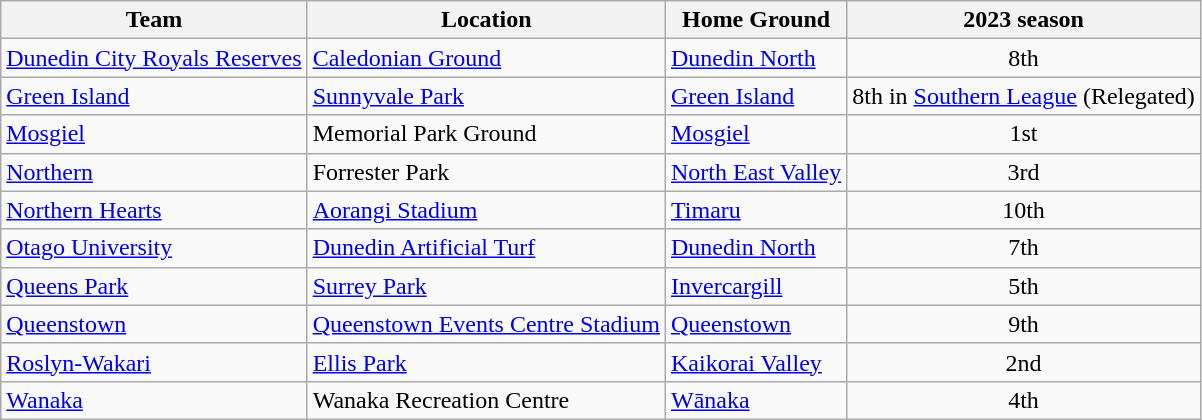<table class="wikitable sortable">
<tr>
<th>Team</th>
<th>Location</th>
<th>Home Ground</th>
<th>2023 season</th>
</tr>
<tr>
<td><a href='#'>Dunedin City Royals Reserves</a></td>
<td><a href='#'>Caledonian Ground</a></td>
<td><a href='#'>Dunedin North</a></td>
<td align="center">8th</td>
</tr>
<tr>
<td><a href='#'>Green Island</a></td>
<td><a href='#'>Sunnyvale Park</a></td>
<td><a href='#'>Green Island</a></td>
<td align="center">8th in <a href='#'>Southern League</a> (Relegated)</td>
</tr>
<tr>
<td><a href='#'>Mosgiel</a></td>
<td>Memorial Park Ground</td>
<td><a href='#'>Mosgiel</a></td>
<td align="center">1st</td>
</tr>
<tr>
<td><a href='#'>Northern</a></td>
<td>Forrester Park</td>
<td><a href='#'>North East Valley</a></td>
<td align="center">3rd</td>
</tr>
<tr>
<td><a href='#'>Northern Hearts</a></td>
<td><a href='#'>Aorangi Stadium</a></td>
<td><a href='#'>Timaru</a></td>
<td align="center">10th</td>
</tr>
<tr>
<td><a href='#'>Otago University</a></td>
<td><a href='#'>Dunedin Artificial Turf</a></td>
<td><a href='#'>Dunedin North</a></td>
<td align="center">7th</td>
</tr>
<tr>
<td><a href='#'>Queens Park</a></td>
<td><a href='#'>Surrey Park</a></td>
<td><a href='#'>Invercargill</a></td>
<td align="center">5th</td>
</tr>
<tr>
<td><a href='#'>Queenstown</a></td>
<td><a href='#'>Queenstown Events Centre Stadium</a></td>
<td><a href='#'>Queenstown</a></td>
<td align="center">9th</td>
</tr>
<tr>
<td><a href='#'>Roslyn-Wakari</a></td>
<td><a href='#'>Ellis Park</a></td>
<td><a href='#'>Kaikorai Valley</a></td>
<td align="center">2nd</td>
</tr>
<tr>
<td><a href='#'>Wanaka</a></td>
<td>Wanaka Recreation Centre</td>
<td><a href='#'>Wānaka</a></td>
<td align="center">4th</td>
</tr>
</table>
